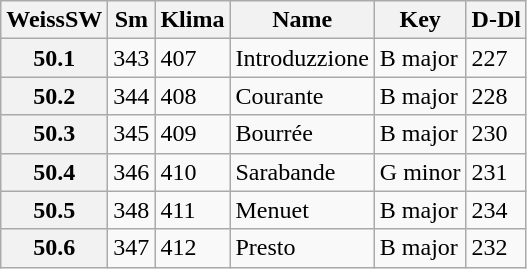<table border="1" class="wikitable sortable">
<tr>
<th data-sort-type="number">WeissSW</th>
<th>Sm</th>
<th>Klima</th>
<th class="unsortable">Name</th>
<th class="unsortable">Key</th>
<th>D-Dl</th>
</tr>
<tr>
<th data-sort-value="1">50.1</th>
<td>343</td>
<td>407</td>
<td>Introduzzione</td>
<td>B major</td>
<td>227</td>
</tr>
<tr>
<th data-sort-value="2">50.2</th>
<td>344</td>
<td>408</td>
<td>Courante</td>
<td>B major</td>
<td>228</td>
</tr>
<tr>
<th data-sort-value="3">50.3</th>
<td>345</td>
<td>409</td>
<td>Bourrée</td>
<td>B major</td>
<td>230</td>
</tr>
<tr>
<th data-sort-value="4">50.4</th>
<td>346</td>
<td>410</td>
<td>Sarabande</td>
<td>G minor</td>
<td>231</td>
</tr>
<tr>
<th data-sort-value="5">50.5</th>
<td>348</td>
<td>411</td>
<td>Menuet</td>
<td>B major</td>
<td>234</td>
</tr>
<tr>
<th data-sort-value="6">50.6</th>
<td>347</td>
<td>412</td>
<td>Presto</td>
<td>B major</td>
<td>232</td>
</tr>
</table>
